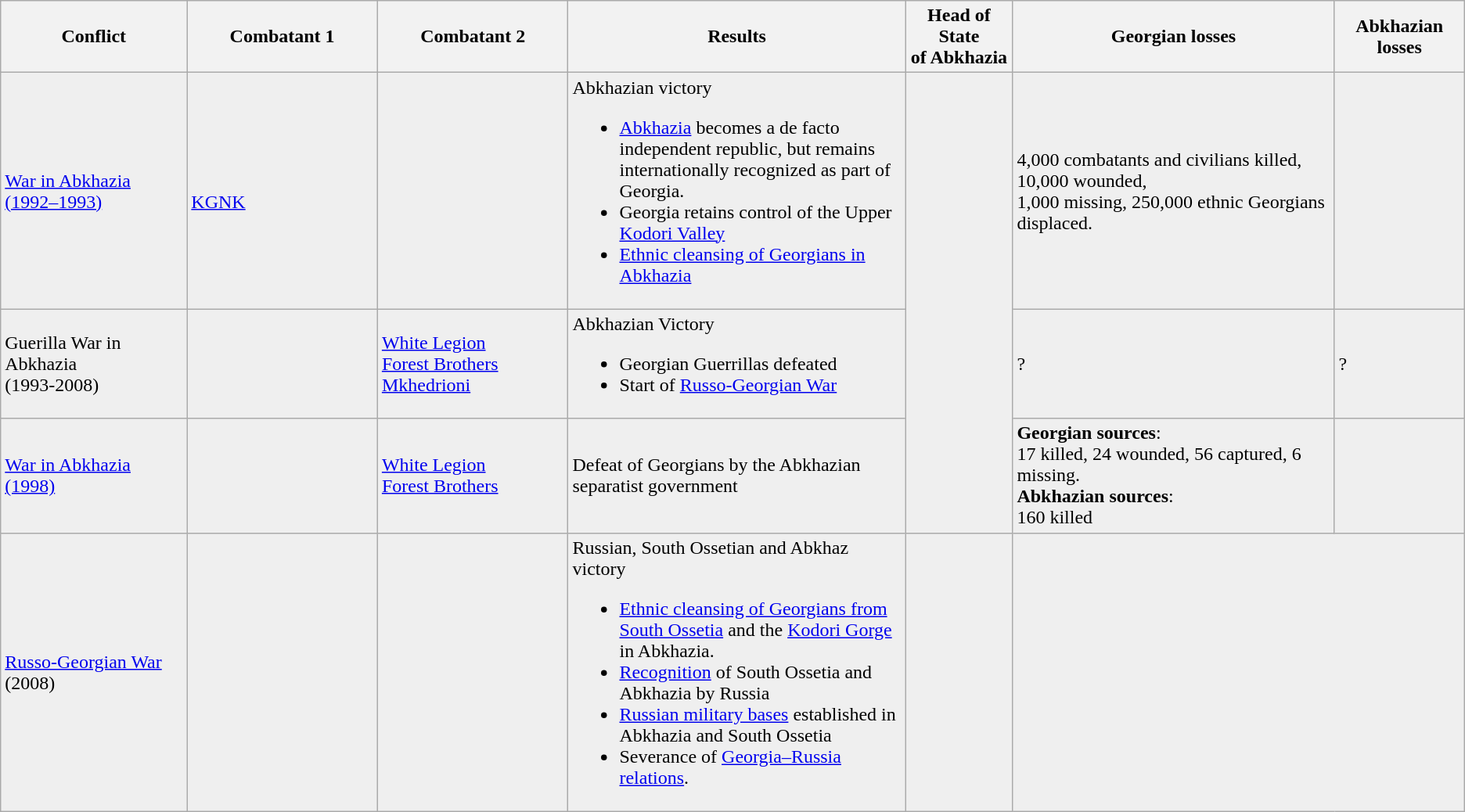<table class="wikitable">
<tr>
<th>Conflict</th>
<th width=155px>Combatant 1</th>
<th width=155px>Combatant 2</th>
<th width=280px>Results</th>
<th width=>Head of State<br>of Abkhazia</th>
<th>Georgian losses</th>
<th width="">Abkhazian losses</th>
</tr>
<tr>
<td style="background:#efefef"><a href='#'>War in Abkhazia (1992–1993)</a></td>
<td style="background:#efefef"><br> <a href='#'>KGNK</a><br></td>
<td style="background:#efefef"></td>
<td style="background:#efefef">Abkhazian victory<br><ul><li><a href='#'>Abkhazia</a> becomes a de facto independent republic, but remains internationally recognized as part of Georgia.</li><li>Georgia retains control of the Upper <a href='#'>Kodori Valley</a></li><li><a href='#'>Ethnic cleansing of Georgians in Abkhazia</a></li></ul></td>
<td rowspan="3" style="background:#efefef"></td>
<td style="background:#efefef">4,000 combatants and civilians killed, 10,000 wounded,<br>1,000 missing, 250,000 ethnic Georgians displaced.</td>
<td style="background:#efefef"></td>
</tr>
<tr>
<td style="background:#efefef">Guerilla War in Abkhazia<br>(1993-2008)</td>
<td style="background:#efefef"></td>
<td style="background:#efefef"> <a href='#'>White Legion</a><br> <a href='#'>Forest Brothers</a><br><a href='#'>Mkhedrioni</a></td>
<td style="background:#efefef">Abkhazian Victory<br><ul><li>Georgian Guerrillas defeated</li><li>Start of <a href='#'>Russo-Georgian War</a></li></ul></td>
<td style="background:#efefef">?</td>
<td style="background:#efefef">?</td>
</tr>
<tr>
<td style="background:#efefef"><a href='#'>War in Abkhazia (1998)</a></td>
<td style="background:#efefef"></td>
<td style="background:#efefef"> <a href='#'>White Legion</a><br> <a href='#'>Forest Brothers</a></td>
<td style="background:#efefef">Defeat of Georgians by the Abkhazian separatist government</td>
<td style="background:#efefef"><strong>Georgian sources</strong>:<br>17 killed, 24 wounded, 56 captured, 6 missing.<br><strong>Abkhazian sources</strong>:<br>160 killed</td>
<td style="background:#efefef"></td>
</tr>
<tr>
<td style="background:#efefef"><a href='#'>Russo-Georgian War</a> (2008)</td>
<td style="background:#efefef"><br><br></td>
<td style="background:#efefef"></td>
<td style="background:#efefef">Russian, South Ossetian and Abkhaz victory<br><ul><li><a href='#'>Ethnic cleansing of Georgians from South Ossetia</a> and the <a href='#'>Kodori Gorge</a> in Abkhazia.</li><li><a href='#'>Recognition</a> of South Ossetia and Abkhazia by Russia</li><li><a href='#'>Russian military bases</a> established in Abkhazia and South Ossetia</li><li>Severance of <a href='#'>Georgia–Russia relations</a>.</li></ul></td>
<td rowspan="1" style="background:#efefef"></td>
<td style="background:#efefef" colspan="2"></td>
</tr>
</table>
